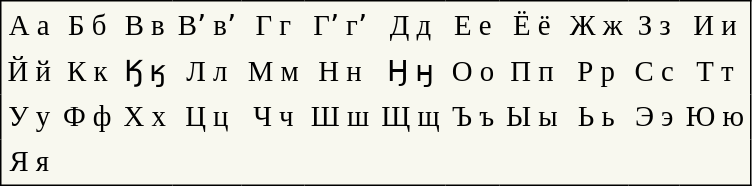<table cellpadding=4 style="font-size:larger; text-align:center; border-color:black; border-width:1px; border-style:solid; border-collapse:collapse; background-color:#F8F8EF;" summary="Letters of the Koryak alphabet, capital and small">
<tr>
<td>А а</td>
<td>Б б</td>
<td>В в</td>
<td>Вʼ вʼ</td>
<td>Г г</td>
<td>Гʼ гʼ</td>
<td>Д д</td>
<td>Е е</td>
<td>Ё ё</td>
<td>Ж ж</td>
<td>З з</td>
<td>И и</td>
</tr>
<tr>
<td>Й й</td>
<td>К к</td>
<td>Ӄ ӄ</td>
<td>Л л</td>
<td>М м</td>
<td>Н н</td>
<td>Ӈ ӈ</td>
<td>О о</td>
<td>П п</td>
<td>Р р</td>
<td>С с</td>
<td>Т т</td>
</tr>
<tr>
<td>У у</td>
<td>Ф ф</td>
<td>Х х</td>
<td>Ц ц</td>
<td>Ч ч</td>
<td>Ш ш</td>
<td>Щ щ</td>
<td>Ъ ъ</td>
<td>Ы ы</td>
<td>Ь ь</td>
<td>Э э</td>
<td>Ю ю</td>
</tr>
<tr>
<td>Я я</td>
</tr>
</table>
